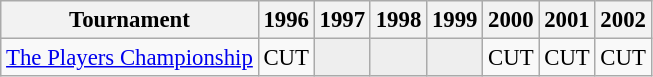<table class="wikitable" style="font-size:95%;text-align:center;">
<tr>
<th>Tournament</th>
<th>1996</th>
<th>1997</th>
<th>1998</th>
<th>1999</th>
<th>2000</th>
<th>2001</th>
<th>2002</th>
</tr>
<tr>
<td align=left><a href='#'>The Players Championship</a></td>
<td>CUT</td>
<td style="background:#eeeeee;"></td>
<td style="background:#eeeeee;"></td>
<td style="background:#eeeeee;"></td>
<td>CUT</td>
<td>CUT</td>
<td>CUT</td>
</tr>
</table>
